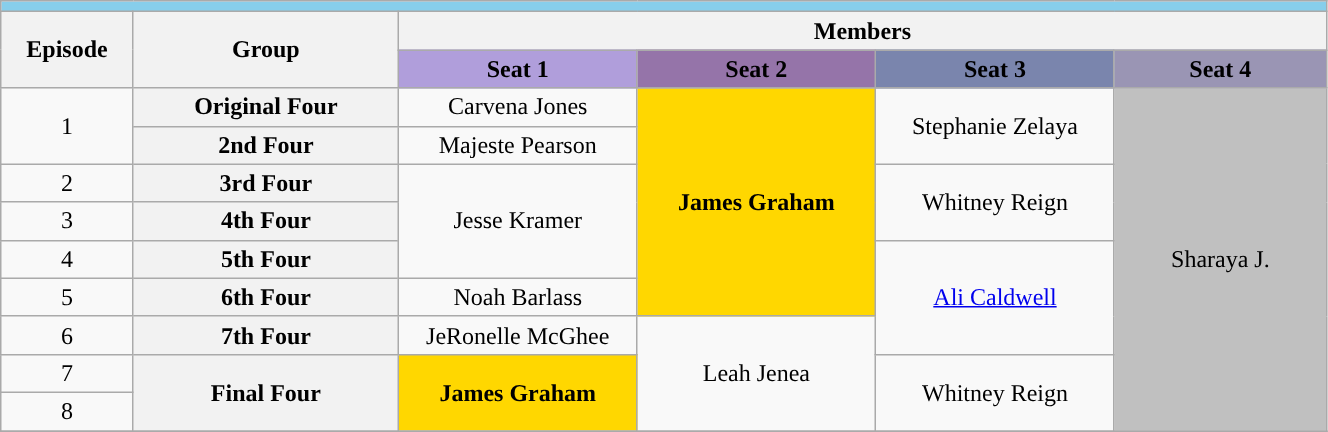<table class="wikitable"  style="text-align:center; font-size:100%; width:70%;">
<tr>
<td colspan="6" scope="col" bgcolor="skyblue"><strong></strong></td>
</tr>
<tr>
<th style="width:10%;" rowspan="2">Episode</th>
<th style="width:20%;" rowspan="2">Group</th>
<th colspan="4'">Members</th>
</tr>
<tr>
<td style="width:18%;" bgcolor="#B09EDB"><strong>Seat 1</strong></td>
<td style="width:18%;" bgcolor="#9574A9"><strong>Seat 2</strong></td>
<td style="width:18%;" bgcolor="#7A85AD"><strong>Seat 3</strong></td>
<td style="width:18%;" bgcolor="#9A95B4"><strong>Seat 4</strong></td>
</tr>
<tr>
<td rowspan="2">1</td>
<th>Original Four</th>
<td>Carvena Jones</td>
<td rowspan="6" bgcolor="gold"><strong>James Graham</strong></td>
<td rowspan="2">Stephanie Zelaya</td>
<td rowspan="9" bgcolor="silver">Sharaya J.</td>
</tr>
<tr>
<th>2nd Four</th>
<td>Majeste Pearson</td>
</tr>
<tr>
<td>2</td>
<th>3rd Four</th>
<td rowspan="3">Jesse Kramer</td>
<td rowspan="2">Whitney Reign</td>
</tr>
<tr>
<td>3</td>
<th>4th Four</th>
</tr>
<tr>
<td>4</td>
<th>5th Four</th>
<td rowspan="3"><a href='#'>Ali Caldwell</a></td>
</tr>
<tr>
<td>5</td>
<th>6th Four</th>
<td>Noah Barlass</td>
</tr>
<tr>
<td>6</td>
<th>7th Four</th>
<td>JeRonelle McGhee</td>
<td rowspan=3>Leah Jenea</td>
</tr>
<tr>
<td>7</td>
<th rowspan="2">Final Four</th>
<td rowspan="2" bgcolor="gold"><strong>James Graham</strong></td>
<td rowspan="2">Whitney Reign</td>
</tr>
<tr>
<td>8</td>
</tr>
<tr>
</tr>
</table>
